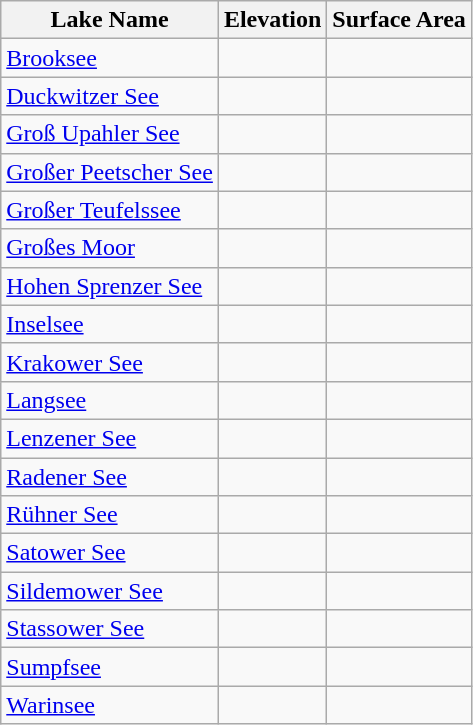<table class="wikitable sortable">
<tr>
<th>Lake Name</th>
<th>Elevation</th>
<th>Surface Area</th>
</tr>
<tr>
<td><a href='#'>Brooksee</a></td>
<td></td>
<td></td>
</tr>
<tr>
<td><a href='#'>Duckwitzer See</a></td>
<td></td>
<td></td>
</tr>
<tr>
<td><a href='#'>Groß Upahler See</a></td>
<td></td>
<td></td>
</tr>
<tr>
<td><a href='#'>Großer Peetscher See</a></td>
<td></td>
<td></td>
</tr>
<tr>
<td><a href='#'>Großer Teufelssee</a></td>
<td></td>
<td></td>
</tr>
<tr>
<td><a href='#'>Großes Moor</a></td>
<td></td>
<td></td>
</tr>
<tr>
<td><a href='#'>Hohen Sprenzer See</a></td>
<td></td>
<td></td>
</tr>
<tr>
<td><a href='#'>Inselsee</a></td>
<td></td>
<td></td>
</tr>
<tr>
<td><a href='#'>Krakower See</a></td>
<td></td>
<td></td>
</tr>
<tr>
<td><a href='#'>Langsee</a></td>
<td></td>
<td></td>
</tr>
<tr>
<td><a href='#'>Lenzener See</a></td>
<td></td>
<td></td>
</tr>
<tr>
<td><a href='#'>Radener See</a></td>
<td></td>
<td></td>
</tr>
<tr>
<td><a href='#'>Rühner See</a></td>
<td></td>
<td></td>
</tr>
<tr>
<td><a href='#'>Satower See</a></td>
<td></td>
<td></td>
</tr>
<tr>
<td><a href='#'>Sildemower See</a></td>
<td></td>
<td></td>
</tr>
<tr>
<td><a href='#'>Stassower See</a></td>
<td></td>
<td></td>
</tr>
<tr>
<td><a href='#'>Sumpfsee</a></td>
<td></td>
<td></td>
</tr>
<tr>
<td><a href='#'>Warinsee</a></td>
<td></td>
<td></td>
</tr>
</table>
